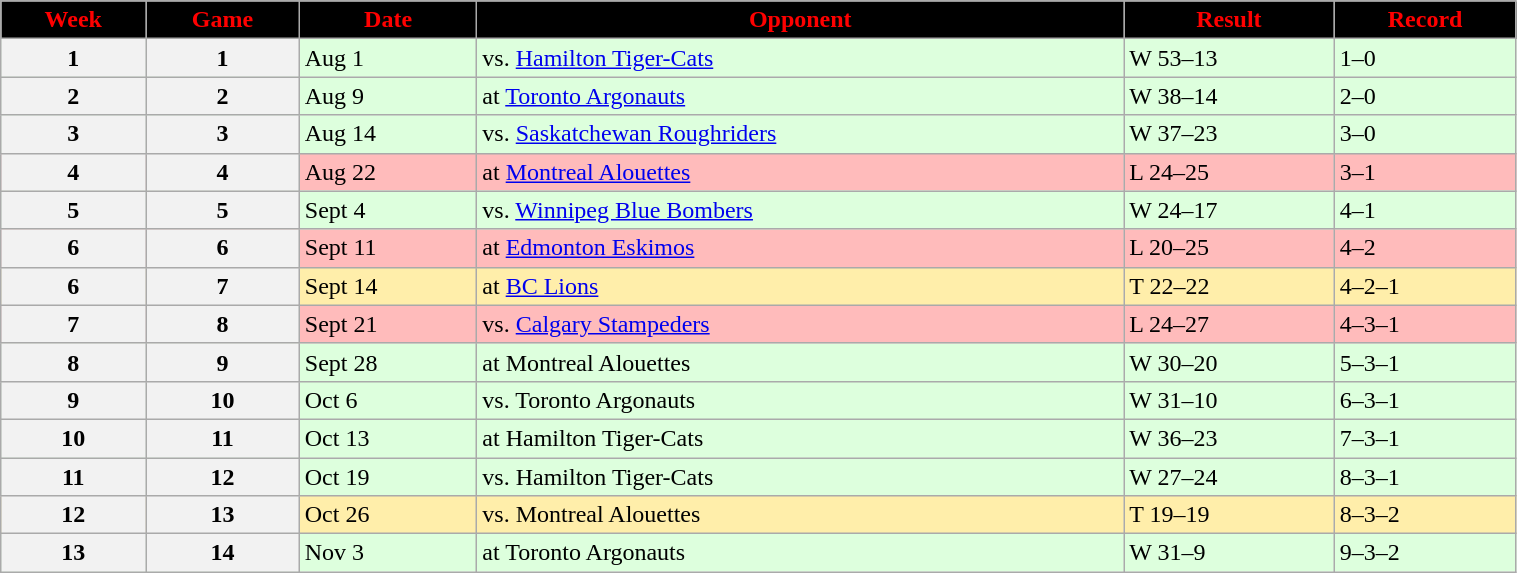<table class="wikitable" width="80%">
<tr align="center"  style="background:black;color:red;">
<td><strong>Week</strong></td>
<td><strong>Game</strong></td>
<td><strong>Date</strong></td>
<td><strong>Opponent</strong></td>
<td><strong>Result</strong></td>
<td><strong>Record</strong></td>
</tr>
<tr style="background:#ddffdd">
<th>1</th>
<th>1</th>
<td>Aug 1</td>
<td>vs. <a href='#'>Hamilton Tiger-Cats</a></td>
<td>W 53–13</td>
<td>1–0</td>
</tr>
<tr style="background:#ddffdd">
<th>2</th>
<th>2</th>
<td>Aug 9</td>
<td>at <a href='#'>Toronto Argonauts</a></td>
<td>W 38–14</td>
<td>2–0</td>
</tr>
<tr style="background:#ddffdd">
<th>3</th>
<th>3</th>
<td>Aug 14</td>
<td>vs. <a href='#'>Saskatchewan Roughriders</a></td>
<td>W 37–23</td>
<td>3–0</td>
</tr>
<tr style="background:#ffbbbb">
<th>4</th>
<th>4</th>
<td>Aug 22</td>
<td>at <a href='#'>Montreal Alouettes</a></td>
<td>L 24–25</td>
<td>3–1</td>
</tr>
<tr style="background:#ddffdd">
<th>5</th>
<th>5</th>
<td>Sept 4</td>
<td>vs. <a href='#'>Winnipeg Blue Bombers</a></td>
<td>W 24–17</td>
<td>4–1</td>
</tr>
<tr style="background:#ffbbbb">
<th>6</th>
<th>6</th>
<td>Sept 11</td>
<td>at <a href='#'>Edmonton Eskimos</a></td>
<td>L 20–25</td>
<td>4–2</td>
</tr>
<tr style="background:#ffeeaa">
<th>6</th>
<th>7</th>
<td>Sept 14</td>
<td>at <a href='#'>BC Lions</a></td>
<td>T 22–22</td>
<td>4–2–1</td>
</tr>
<tr style="background:#ffbbbb">
<th>7</th>
<th>8</th>
<td>Sept 21</td>
<td>vs. <a href='#'>Calgary Stampeders</a></td>
<td>L 24–27</td>
<td>4–3–1</td>
</tr>
<tr style="background:#ddffdd">
<th>8</th>
<th>9</th>
<td>Sept 28</td>
<td>at Montreal Alouettes</td>
<td>W 30–20</td>
<td>5–3–1</td>
</tr>
<tr style="background:#ddffdd">
<th>9</th>
<th>10</th>
<td>Oct 6</td>
<td>vs. Toronto Argonauts</td>
<td>W 31–10</td>
<td>6–3–1</td>
</tr>
<tr style="background:#ddffdd">
<th>10</th>
<th>11</th>
<td>Oct 13</td>
<td>at Hamilton Tiger-Cats</td>
<td>W 36–23</td>
<td>7–3–1</td>
</tr>
<tr style="background:#ddffdd">
<th>11</th>
<th>12</th>
<td>Oct 19</td>
<td>vs. Hamilton Tiger-Cats</td>
<td>W 27–24</td>
<td>8–3–1</td>
</tr>
<tr style="background:#ffeeaa">
<th>12</th>
<th>13</th>
<td>Oct 26</td>
<td>vs. Montreal Alouettes</td>
<td>T 19–19</td>
<td>8–3–2</td>
</tr>
<tr style="background:#ddffdd">
<th>13</th>
<th>14</th>
<td>Nov 3</td>
<td>at Toronto Argonauts</td>
<td>W 31–9</td>
<td>9–3–2</td>
</tr>
</table>
